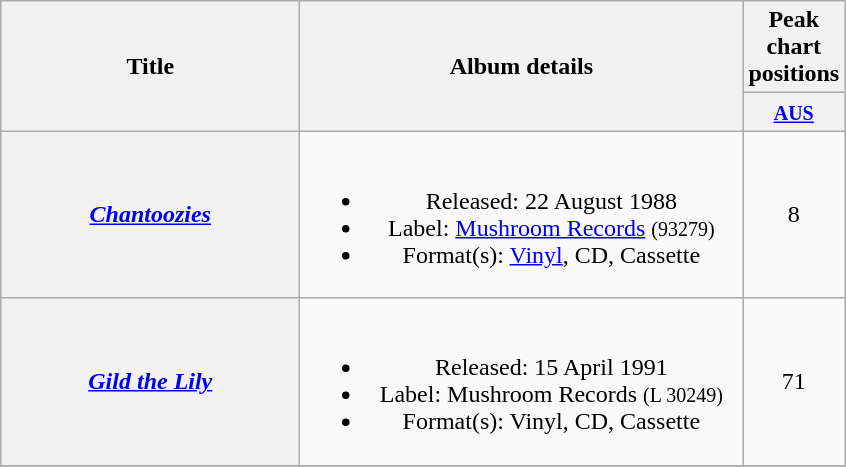<table class="wikitable plainrowheaders" style="text-align:center;" border="1">
<tr>
<th scope="col" rowspan="2" style="width:12em;">Title</th>
<th scope="col" rowspan="2" style="width:18em;">Album details</th>
<th scope="col" colspan="1">Peak chart<br>positions</th>
</tr>
<tr>
<th width="30px"><small><a href='#'>AUS</a><br></small></th>
</tr>
<tr>
<th scope="row"><em><a href='#'>Chantoozies</a></em></th>
<td><br><ul><li>Released: 22 August 1988</li><li>Label: <a href='#'>Mushroom Records</a> <small>(93279)</small></li><li>Format(s): <a href='#'>Vinyl</a>, CD, Cassette</li></ul></td>
<td align="center">8</td>
</tr>
<tr>
<th scope="row"><em><a href='#'>Gild the Lily</a></em></th>
<td><br><ul><li>Released: 15 April 1991</li><li>Label: Mushroom Records <small>(L 30249)</small></li><li>Format(s): Vinyl, CD, Cassette</li></ul></td>
<td align="center">71</td>
</tr>
<tr>
</tr>
</table>
